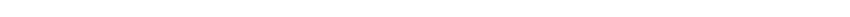<table style="width:88%; text-align:center;">
<tr style="color:white;">
<td style="background:"><strong>57</strong></td>
<td style="background:"><strong>7</strong></td>
</tr>
</table>
